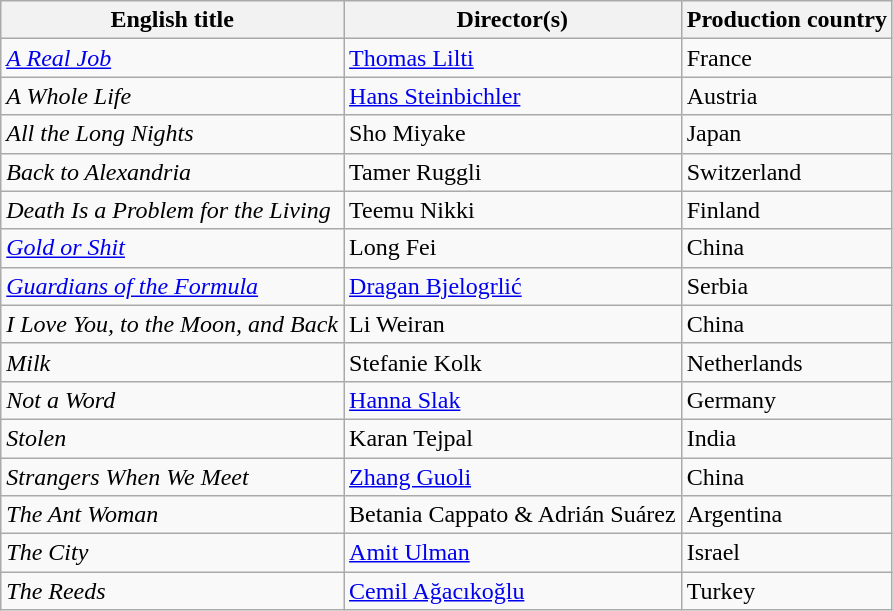<table class="wikitable">
<tr>
<th>English title</th>
<th>Director(s)</th>
<th>Production country</th>
</tr>
<tr>
<td><em><a href='#'>A Real Job</a></em></td>
<td><a href='#'>Thomas Lilti</a></td>
<td>France</td>
</tr>
<tr>
<td><em>A Whole Life</em></td>
<td><a href='#'>Hans Steinbichler</a></td>
<td>Austria</td>
</tr>
<tr>
<td><em>All the Long Nights</em></td>
<td>Sho Miyake</td>
<td>Japan</td>
</tr>
<tr>
<td><em>Back to Alexandria</em></td>
<td>Tamer Ruggli</td>
<td>Switzerland</td>
</tr>
<tr>
<td><em>Death Is a Problem for the Living</em></td>
<td>Teemu Nikki</td>
<td>Finland</td>
</tr>
<tr>
<td><em><a href='#'>Gold or Shit</a></em></td>
<td>Long Fei</td>
<td>China</td>
</tr>
<tr>
<td><em><a href='#'>Guardians of the Formula</a></em></td>
<td><a href='#'>Dragan Bjelogrlić</a></td>
<td>Serbia</td>
</tr>
<tr>
<td><em>I Love You, to the Moon, and Back</em></td>
<td>Li Weiran</td>
<td>China</td>
</tr>
<tr>
<td><em>Milk</em></td>
<td>Stefanie Kolk</td>
<td>Netherlands</td>
</tr>
<tr>
<td><em>Not a Word</em></td>
<td><a href='#'>Hanna Slak</a></td>
<td>Germany</td>
</tr>
<tr>
<td><em>Stolen</em></td>
<td>Karan Tejpal</td>
<td>India</td>
</tr>
<tr>
<td><em>Strangers When We Meet</em></td>
<td><a href='#'>Zhang Guoli</a></td>
<td>China</td>
</tr>
<tr>
<td><em>The Ant Woman</em></td>
<td>Betania Cappato & Adrián Suárez</td>
<td>Argentina</td>
</tr>
<tr>
<td><em>The City</em></td>
<td><a href='#'>Amit Ulman</a></td>
<td>Israel</td>
</tr>
<tr>
<td><em>The Reeds</em></td>
<td><a href='#'>Cemil Ağacıkoğlu</a></td>
<td>Turkey</td>
</tr>
</table>
